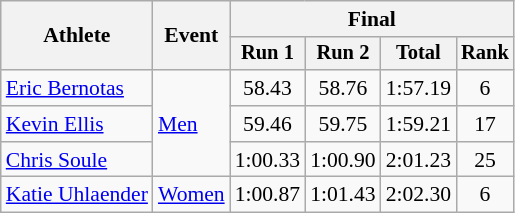<table class=wikitable style=font-size:90%;text-align:center>
<tr>
<th rowspan=2>Athlete</th>
<th rowspan=2>Event</th>
<th colspan=4>Final</th>
</tr>
<tr style=font-size:95%>
<th>Run 1</th>
<th>Run 2</th>
<th>Total</th>
<th>Rank</th>
</tr>
<tr>
<td align=left><a href='#'>Eric Bernotas</a></td>
<td align=left rowspan=3><a href='#'>Men</a></td>
<td>58.43</td>
<td>58.76</td>
<td>1:57.19</td>
<td>6</td>
</tr>
<tr>
<td align=left><a href='#'>Kevin Ellis</a></td>
<td>59.46</td>
<td>59.75</td>
<td>1:59.21</td>
<td>17</td>
</tr>
<tr>
<td align=left><a href='#'>Chris Soule</a></td>
<td>1:00.33</td>
<td>1:00.90</td>
<td>2:01.23</td>
<td>25</td>
</tr>
<tr>
<td align=left><a href='#'>Katie Uhlaender</a></td>
<td align=left><a href='#'>Women</a></td>
<td>1:00.87</td>
<td>1:01.43</td>
<td>2:02.30</td>
<td>6</td>
</tr>
</table>
